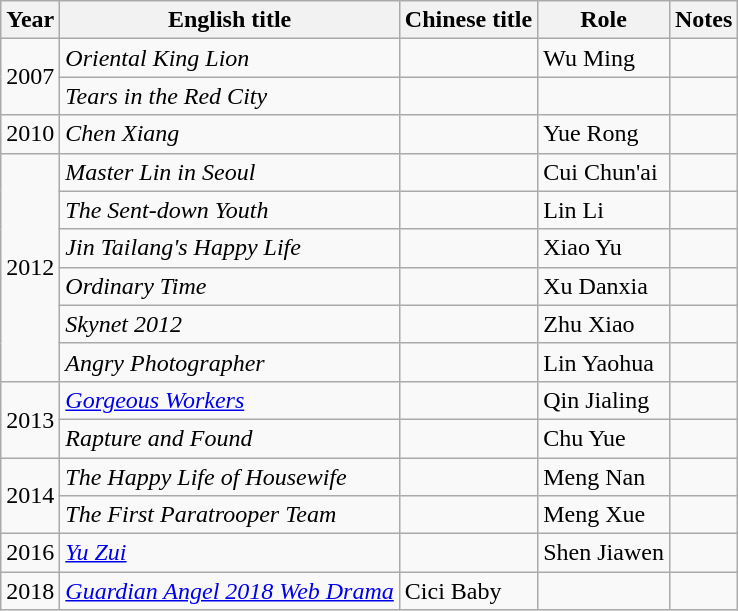<table class="wikitable">
<tr>
<th>Year</th>
<th>English title</th>
<th>Chinese title</th>
<th>Role</th>
<th>Notes</th>
</tr>
<tr>
<td rowspan="2">2007</td>
<td><em>Oriental King Lion</em></td>
<td></td>
<td>Wu Ming</td>
<td></td>
</tr>
<tr>
<td><em>Tears in the Red City</em></td>
<td></td>
<td></td>
<td></td>
</tr>
<tr>
<td>2010</td>
<td><em>Chen Xiang</em></td>
<td></td>
<td>Yue Rong</td>
<td></td>
</tr>
<tr>
<td rowspan="6">2012</td>
<td><em>Master Lin in Seoul</em></td>
<td></td>
<td>Cui Chun'ai</td>
<td></td>
</tr>
<tr>
<td><em>The Sent-down Youth</em></td>
<td></td>
<td>Lin Li</td>
<td></td>
</tr>
<tr>
<td><em>Jin Tailang's Happy Life</em></td>
<td></td>
<td>Xiao Yu</td>
<td></td>
</tr>
<tr>
<td><em>Ordinary Time</em></td>
<td></td>
<td>Xu Danxia</td>
<td></td>
</tr>
<tr>
<td><em>Skynet 2012</em></td>
<td></td>
<td>Zhu Xiao</td>
<td></td>
</tr>
<tr>
<td><em>Angry Photographer</em></td>
<td></td>
<td>Lin Yaohua</td>
<td></td>
</tr>
<tr>
<td rowspan="2">2013</td>
<td><em><a href='#'>Gorgeous Workers</a></em></td>
<td></td>
<td>Qin Jialing</td>
<td></td>
</tr>
<tr>
<td><em>Rapture and Found</em></td>
<td></td>
<td>Chu Yue</td>
<td></td>
</tr>
<tr>
<td rowspan="2">2014</td>
<td><em>The Happy Life of Housewife</em></td>
<td></td>
<td>Meng Nan</td>
<td></td>
</tr>
<tr>
<td><em>The First Paratrooper Team</em></td>
<td></td>
<td>Meng Xue</td>
<td></td>
</tr>
<tr>
<td>2016</td>
<td><em><a href='#'>Yu Zui</a></em></td>
<td></td>
<td>Shen Jiawen</td>
<td></td>
</tr>
<tr>
<td>2018</td>
<td><em><a href='#'>Guardian Angel 2018 Web Drama</a></em></td>
<td>Cici Baby</td>
<td></td>
</tr>
</table>
